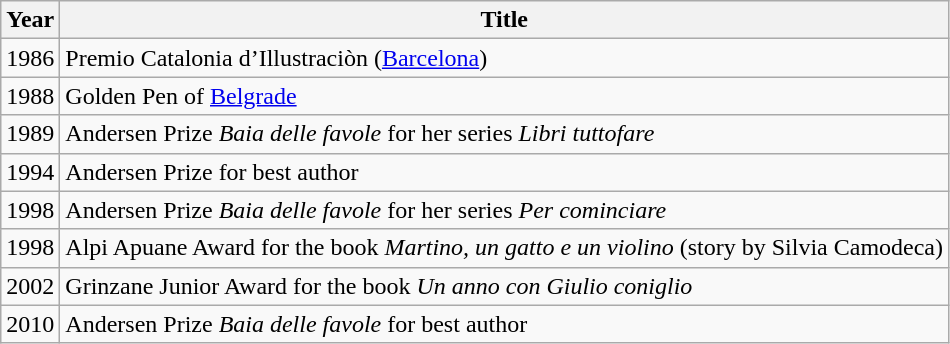<table class="wikitable">
<tr>
<th>Year</th>
<th>Title</th>
</tr>
<tr>
<td>1986</td>
<td>Premio Catalonia d’Illustraciòn (<a href='#'>Barcelona</a>)</td>
</tr>
<tr>
<td>1988</td>
<td>Golden Pen of <a href='#'>Belgrade</a></td>
</tr>
<tr>
<td>1989</td>
<td>Andersen Prize <em>Baia delle favole</em> for her series <em>Libri tuttofare</em></td>
</tr>
<tr>
<td>1994</td>
<td>Andersen Prize for best author</td>
</tr>
<tr>
<td>1998</td>
<td>Andersen Prize <em>Baia delle favole</em> for her series <em>Per cominciare</em></td>
</tr>
<tr>
<td>1998</td>
<td>Alpi Apuane Award for the book <em>Martino, un gatto e un violino</em> (story by Silvia Camodeca)</td>
</tr>
<tr>
<td>2002</td>
<td>Grinzane Junior Award for the book <em>Un anno con Giulio coniglio</em></td>
</tr>
<tr>
<td>2010</td>
<td>Andersen Prize <em>Baia delle favole</em> for best author</td>
</tr>
</table>
